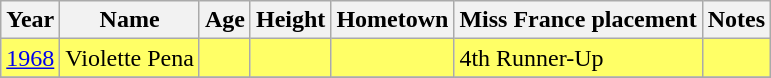<table class="wikitable sortable">
<tr>
<th>Year</th>
<th>Name</th>
<th>Age</th>
<th>Height</th>
<th>Hometown</th>
<th>Miss France placement</th>
<th>Notes</th>
</tr>
<tr bgcolor=#FFFF66>
<td><a href='#'>1968</a></td>
<td>Violette Pena</td>
<td></td>
<td></td>
<td></td>
<td>4th Runner-Up</td>
<td></td>
</tr>
<tr>
</tr>
</table>
